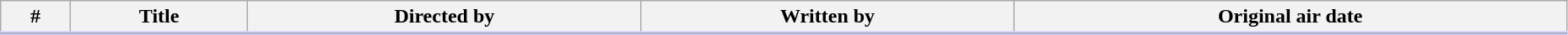<table class="wikitable" width="98%">
<tr style="border-bottom:3px solid #CCF">
<th>#</th>
<th>Title</th>
<th>Directed by</th>
<th>Written by</th>
<th>Original air date</th>
</tr>
<tr>
</tr>
</table>
